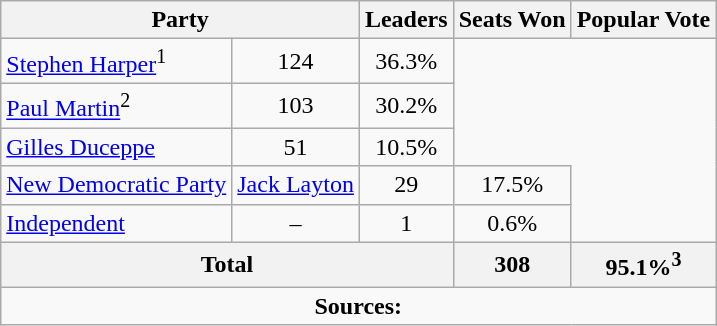<table class="wikitable">
<tr>
<th colspan="2">Party</th>
<th>Leaders</th>
<th>Seats Won</th>
<th>Popular Vote</th>
</tr>
<tr>
<td><a href='#'>Stephen Harper</a><sup>1</sup></td>
<td align=center>124</td>
<td align=center>36.3%</td>
</tr>
<tr>
<td><a href='#'>Paul Martin</a><sup>2</sup></td>
<td align=center>103</td>
<td align=center>30.2%</td>
</tr>
<tr>
<td><a href='#'>Gilles Duceppe</a></td>
<td align=center>51</td>
<td align=center>10.5%</td>
</tr>
<tr>
<td><a href='#'>New Democratic Party</a></td>
<td><a href='#'>Jack Layton</a></td>
<td align=center>29</td>
<td align=center>17.5%</td>
</tr>
<tr>
<td><a href='#'>Independent</a></td>
<td align=center>–</td>
<td align=center>1</td>
<td align=center>0.6%</td>
</tr>
<tr>
<th colspan=3>Total</th>
<th>308</th>
<th>95.1%<sup>3</sup></th>
</tr>
<tr>
<td align="center" colspan=5><strong>Sources:</strong> </td>
</tr>
</table>
